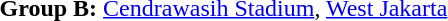<table>
<tr>
<td><strong>Group B:</strong> <a href='#'>Cendrawasih Stadium</a>, <a href='#'>West Jakarta</a><br></td>
</tr>
</table>
